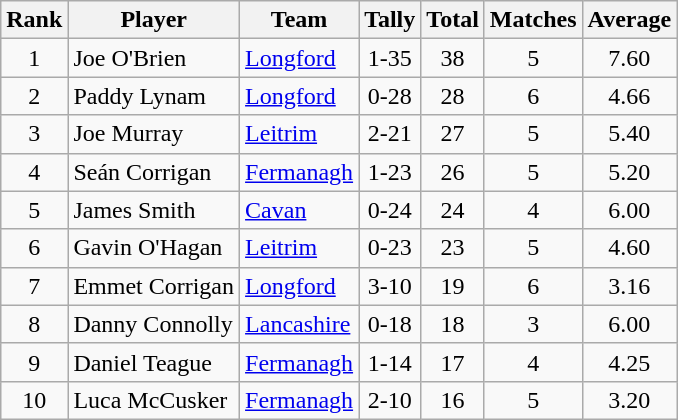<table class="wikitable sortable">
<tr>
<th>Rank</th>
<th>Player</th>
<th>Team</th>
<th>Tally</th>
<th>Total</th>
<th>Matches</th>
<th>Average</th>
</tr>
<tr>
<td rowspan="1" style="text-align:center;">1</td>
<td>Joe O'Brien</td>
<td><a href='#'>Longford</a></td>
<td align=center>1-35</td>
<td align=center>38</td>
<td align=center>5</td>
<td align=center>7.60</td>
</tr>
<tr>
<td rowspan="1" style="text-align:center;">2</td>
<td>Paddy Lynam</td>
<td><a href='#'>Longford</a></td>
<td align=center>0-28</td>
<td align=center>28</td>
<td align=center>6</td>
<td align=center>4.66</td>
</tr>
<tr>
<td rowspan="1" style="text-align:center;">3</td>
<td>Joe Murray</td>
<td><a href='#'>Leitrim</a></td>
<td align=center>2-21</td>
<td align=center>27</td>
<td align=center>5</td>
<td align=center>5.40</td>
</tr>
<tr>
<td rowspan="1" style="text-align:center;">4</td>
<td>Seán Corrigan</td>
<td><a href='#'>Fermanagh</a></td>
<td align=center>1-23</td>
<td align=center>26</td>
<td align=center>5</td>
<td align=center>5.20</td>
</tr>
<tr>
<td rowspan="1" style="text-align:center;">5</td>
<td>James Smith</td>
<td><a href='#'>Cavan</a></td>
<td align=center>0-24</td>
<td align=center>24</td>
<td align=center>4</td>
<td align=center>6.00</td>
</tr>
<tr>
<td rowspan="1" style="text-align:center;">6</td>
<td>Gavin O'Hagan</td>
<td><a href='#'>Leitrim</a></td>
<td align=center>0-23</td>
<td align=center>23</td>
<td align=center>5</td>
<td align=center>4.60</td>
</tr>
<tr>
<td rowspan="1" style="text-align:center;">7</td>
<td>Emmet Corrigan</td>
<td><a href='#'>Longford</a></td>
<td align=center>3-10</td>
<td align=center>19</td>
<td align=center>6</td>
<td align=center>3.16</td>
</tr>
<tr>
<td rowspan="1" style="text-align:center;">8</td>
<td>Danny Connolly</td>
<td><a href='#'>Lancashire</a></td>
<td align=center>0-18</td>
<td align=center>18</td>
<td align=center>3</td>
<td align=center>6.00</td>
</tr>
<tr>
<td rowspan="1" style="text-align:center;">9</td>
<td>Daniel Teague</td>
<td><a href='#'>Fermanagh</a></td>
<td align=center>1-14</td>
<td align=center>17</td>
<td align=center>4</td>
<td align=center>4.25</td>
</tr>
<tr>
<td rowspan="1" style="text-align:center;">10</td>
<td>Luca McCusker</td>
<td><a href='#'>Fermanagh</a></td>
<td align=center>2-10</td>
<td align=center>16</td>
<td align=center>5</td>
<td align=center>3.20</td>
</tr>
</table>
